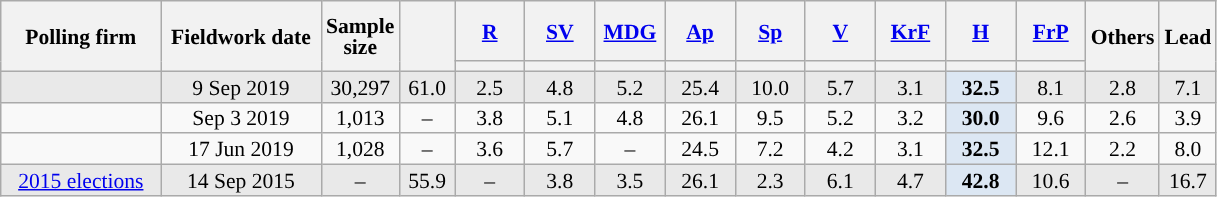<table class="wikitable sortable" style="text-align:center;font-size:90%;line-height:14px;">
<tr style="height:40px;">
<th style="width:100px;" rowspan="2">Polling firm</th>
<th style="width:100px;" rowspan="2">Fieldwork date</th>
<th style="width:35px;" rowspan="2">Sample<br>size</th>
<th style="width:30px;" rowspan="2"></th>
<th class="unsortable" style="width:40px;"><a href='#'>R</a></th>
<th class="unsortable" style="width:40px;"><a href='#'>SV</a></th>
<th class="unsortable" style="width:40px;"><a href='#'>MDG</a></th>
<th class="unsortable" style="width:40px;"><a href='#'>Ap</a></th>
<th class="unsortable" style="width:40px;"><a href='#'>Sp</a></th>
<th class="unsortable" style="width:40px;"><a href='#'>V</a></th>
<th class="unsortable" style="width:40px;"><a href='#'>KrF</a></th>
<th class="unsortable" style="width:40px;"><a href='#'>H</a></th>
<th class="unsortable" style="width:40px;"><a href='#'>FrP</a></th>
<th class="unsortable" style="width:30px;" rowspan="2">Others</th>
<th style="width:30px;" rowspan="2">Lead</th>
</tr>
<tr>
<th style="background:"></th>
<th style="background:"></th>
<th style="background:"></th>
<th style="background:"></th>
<th style="background:"></th>
<th style="background:"></th>
<th style="background:"></th>
<th style="background:"></th>
<th style="background:"></th>
</tr>
<tr style="background:#E9E9E9;">
<td></td>
<td data-sort-value="2019-09-09">9 Sep 2019</td>
<td>30,297</td>
<td>61.0</td>
<td>2.5</td>
<td>4.8</td>
<td>5.2</td>
<td>25.4</td>
<td>10.0</td>
<td>5.7</td>
<td>3.1</td>
<td style="background:#DCE7F3;"><strong>32.5</strong></td>
<td>8.1</td>
<td>2.8</td>
<td style="background:">7.1</td>
</tr>
<tr>
<td></td>
<td data-sort-value="2019-09-03">Sep 3 2019</td>
<td>1,013</td>
<td>–</td>
<td>3.8</td>
<td>5.1</td>
<td>4.8</td>
<td>26.1</td>
<td>9.5</td>
<td>5.2</td>
<td>3.2</td>
<td style="background:#DCE7F3;"><strong>30.0</strong></td>
<td>9.6</td>
<td>2.6</td>
<td style="background:">3.9</td>
</tr>
<tr>
<td></td>
<td data-sort-value="2019-06-17">17 Jun 2019</td>
<td>1,028</td>
<td>–</td>
<td>3.6</td>
<td>5.7</td>
<td>–</td>
<td>24.5</td>
<td>7.2</td>
<td>4.2</td>
<td>3.1</td>
<td style="background:#DCE7F3;"><strong>32.5</strong></td>
<td>12.1</td>
<td>2.2</td>
<td style="background:">8.0</td>
</tr>
<tr style="background:#E9E9E9;">
<td><a href='#'>2015 elections</a></td>
<td data-sort-value="2015-09-14">14 Sep 2015</td>
<td>–</td>
<td>55.9</td>
<td>–</td>
<td>3.8</td>
<td>3.5</td>
<td>26.1</td>
<td>2.3</td>
<td>6.1</td>
<td>4.7</td>
<td style="background:#DCE7F3;"><strong>42.8</strong></td>
<td>10.6</td>
<td>–</td>
<td style="background:">16.7</td>
</tr>
</table>
